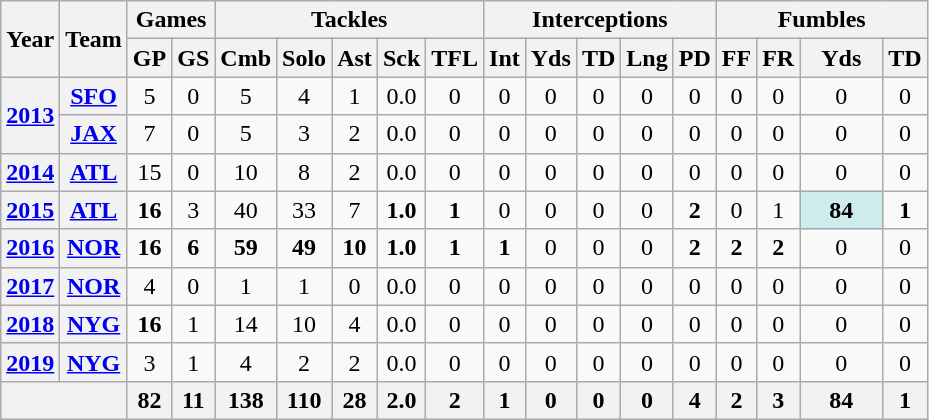<table class="wikitable" style="text-align:center">
<tr>
<th rowspan="2">Year</th>
<th rowspan="2">Team</th>
<th colspan="2">Games</th>
<th colspan="5">Tackles</th>
<th colspan="5">Interceptions</th>
<th colspan="4">Fumbles</th>
</tr>
<tr>
<th>GP</th>
<th>GS</th>
<th>Cmb</th>
<th>Solo</th>
<th>Ast</th>
<th>Sck</th>
<th>TFL</th>
<th>Int</th>
<th>Yds</th>
<th>TD</th>
<th>Lng</th>
<th>PD</th>
<th>FF</th>
<th>FR</th>
<th>Yds</th>
<th>TD</th>
</tr>
<tr>
<th rowspan="2"><a href='#'>2013</a></th>
<th><a href='#'>SFO</a></th>
<td>5</td>
<td>0</td>
<td>5</td>
<td>4</td>
<td>1</td>
<td>0.0</td>
<td>0</td>
<td>0</td>
<td>0</td>
<td>0</td>
<td>0</td>
<td>0</td>
<td>0</td>
<td>0</td>
<td>0</td>
<td>0</td>
</tr>
<tr>
<th><a href='#'>JAX</a></th>
<td>7</td>
<td>0</td>
<td>5</td>
<td>3</td>
<td>2</td>
<td>0.0</td>
<td>0</td>
<td>0</td>
<td>0</td>
<td>0</td>
<td>0</td>
<td>0</td>
<td>0</td>
<td>0</td>
<td>0</td>
<td>0</td>
</tr>
<tr>
<th><a href='#'>2014</a></th>
<th><a href='#'>ATL</a></th>
<td>15</td>
<td>0</td>
<td>10</td>
<td>8</td>
<td>2</td>
<td>0.0</td>
<td>0</td>
<td>0</td>
<td>0</td>
<td>0</td>
<td>0</td>
<td>0</td>
<td>0</td>
<td>0</td>
<td>0</td>
<td>0</td>
</tr>
<tr>
<th><a href='#'>2015</a></th>
<th><a href='#'>ATL</a></th>
<td><strong>16</strong></td>
<td>3</td>
<td>40</td>
<td>33</td>
<td>7</td>
<td><strong>1.0</strong></td>
<td><strong>1</strong></td>
<td>0</td>
<td>0</td>
<td>0</td>
<td>0</td>
<td><strong>2</strong></td>
<td>0</td>
<td>1</td>
<td style="background:#cfecec; width:3em;"><strong>84</strong></td>
<td><strong>1</strong></td>
</tr>
<tr>
<th><a href='#'>2016</a></th>
<th><a href='#'>NOR</a></th>
<td><strong>16</strong></td>
<td><strong>6</strong></td>
<td><strong>59</strong></td>
<td><strong>49</strong></td>
<td><strong>10</strong></td>
<td><strong>1.0</strong></td>
<td><strong>1</strong></td>
<td><strong>1</strong></td>
<td>0</td>
<td>0</td>
<td>0</td>
<td><strong>2</strong></td>
<td><strong>2</strong></td>
<td><strong>2</strong></td>
<td>0</td>
<td>0</td>
</tr>
<tr>
<th><a href='#'>2017</a></th>
<th><a href='#'>NOR</a></th>
<td>4</td>
<td>0</td>
<td>1</td>
<td>1</td>
<td>0</td>
<td>0.0</td>
<td>0</td>
<td>0</td>
<td>0</td>
<td>0</td>
<td>0</td>
<td>0</td>
<td>0</td>
<td>0</td>
<td>0</td>
<td>0</td>
</tr>
<tr>
<th><a href='#'>2018</a></th>
<th><a href='#'>NYG</a></th>
<td><strong>16</strong></td>
<td>1</td>
<td>14</td>
<td>10</td>
<td>4</td>
<td>0.0</td>
<td>0</td>
<td>0</td>
<td>0</td>
<td>0</td>
<td>0</td>
<td>0</td>
<td>0</td>
<td>0</td>
<td>0</td>
<td>0</td>
</tr>
<tr>
<th><a href='#'>2019</a></th>
<th><a href='#'>NYG</a></th>
<td>3</td>
<td>1</td>
<td>4</td>
<td>2</td>
<td>2</td>
<td>0.0</td>
<td>0</td>
<td>0</td>
<td>0</td>
<td>0</td>
<td>0</td>
<td>0</td>
<td>0</td>
<td>0</td>
<td>0</td>
<td>0</td>
</tr>
<tr>
<th colspan="2"></th>
<th>82</th>
<th>11</th>
<th>138</th>
<th>110</th>
<th>28</th>
<th>2.0</th>
<th>2</th>
<th>1</th>
<th>0</th>
<th>0</th>
<th>0</th>
<th>4</th>
<th>2</th>
<th>3</th>
<th>84</th>
<th>1</th>
</tr>
</table>
